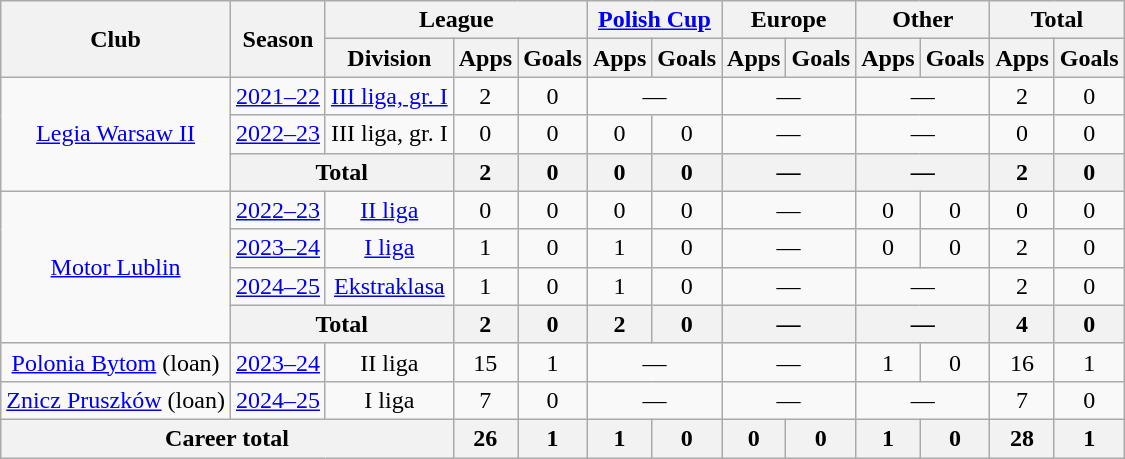<table class="wikitable" style="text-align: center;">
<tr>
<th rowspan="2">Club</th>
<th rowspan="2">Season</th>
<th colspan="3">League</th>
<th colspan="2"><a href='#'>Polish Cup</a></th>
<th colspan="2">Europe</th>
<th colspan="2">Other</th>
<th colspan="2">Total</th>
</tr>
<tr>
<th>Division</th>
<th>Apps</th>
<th>Goals</th>
<th>Apps</th>
<th>Goals</th>
<th>Apps</th>
<th>Goals</th>
<th>Apps</th>
<th>Goals</th>
<th>Apps</th>
<th>Goals</th>
</tr>
<tr>
<td rowspan="3"><a href='#'>Legia Warsaw II</a></td>
<td><a href='#'>2021–22</a></td>
<td><a href='#'>III liga, gr. I</a></td>
<td>2</td>
<td>0</td>
<td colspan="2">—</td>
<td colspan="2">—</td>
<td colspan="2">—</td>
<td>2</td>
<td>0</td>
</tr>
<tr>
<td><a href='#'>2022–23</a></td>
<td>III liga, gr. I</td>
<td>0</td>
<td>0</td>
<td>0</td>
<td>0</td>
<td colspan="2">—</td>
<td colspan="2">—</td>
<td>0</td>
<td>0</td>
</tr>
<tr>
<th colspan="2">Total</th>
<th>2</th>
<th>0</th>
<th>0</th>
<th>0</th>
<th colspan="2">—</th>
<th colspan="2">—</th>
<th>2</th>
<th>0</th>
</tr>
<tr>
<td rowspan="4"><a href='#'>Motor Lublin</a></td>
<td><a href='#'>2022–23</a></td>
<td><a href='#'>II liga</a></td>
<td>0</td>
<td>0</td>
<td>0</td>
<td>0</td>
<td colspan="2">—</td>
<td>0</td>
<td>0</td>
<td>0</td>
<td>0</td>
</tr>
<tr>
<td><a href='#'>2023–24</a></td>
<td><a href='#'>I liga</a></td>
<td>1</td>
<td>0</td>
<td>1</td>
<td>0</td>
<td colspan="2">—</td>
<td>0</td>
<td>0</td>
<td>2</td>
<td>0</td>
</tr>
<tr>
<td><a href='#'>2024–25</a></td>
<td><a href='#'>Ekstraklasa</a></td>
<td>1</td>
<td>0</td>
<td>1</td>
<td>0</td>
<td colspan="2">—</td>
<td colspan="2">—</td>
<td>2</td>
<td>0</td>
</tr>
<tr>
<th colspan="2">Total</th>
<th>2</th>
<th>0</th>
<th>2</th>
<th>0</th>
<th colspan="2">—</th>
<th colspan="2">—</th>
<th>4</th>
<th>0</th>
</tr>
<tr>
<td><a href='#'>Polonia Bytom</a> (loan)</td>
<td><a href='#'>2023–24</a></td>
<td>II liga</td>
<td>15</td>
<td>1</td>
<td colspan="2">—</td>
<td colspan="2">—</td>
<td>1</td>
<td>0</td>
<td>16</td>
<td>1</td>
</tr>
<tr>
<td><a href='#'>Znicz Pruszków</a> (loan)</td>
<td><a href='#'>2024–25</a></td>
<td>I liga</td>
<td>7</td>
<td>0</td>
<td colspan="2">—</td>
<td colspan="2">—</td>
<td colspan="2">—</td>
<td>7</td>
<td>0</td>
</tr>
<tr>
<th colspan="3">Career total</th>
<th>26</th>
<th>1</th>
<th>1</th>
<th>0</th>
<th>0</th>
<th>0</th>
<th>1</th>
<th>0</th>
<th>28</th>
<th>1</th>
</tr>
</table>
